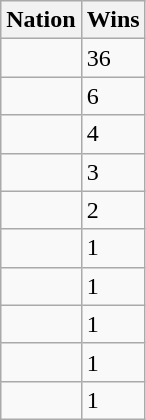<table class="wikitable">
<tr>
<th>Nation</th>
<th>Wins</th>
</tr>
<tr>
<td></td>
<td>36</td>
</tr>
<tr>
<td></td>
<td>6</td>
</tr>
<tr>
<td></td>
<td>4</td>
</tr>
<tr>
<td></td>
<td>3</td>
</tr>
<tr>
<td></td>
<td>2</td>
</tr>
<tr>
<td></td>
<td>1</td>
</tr>
<tr>
<td></td>
<td>1</td>
</tr>
<tr>
<td></td>
<td>1</td>
</tr>
<tr>
<td></td>
<td>1</td>
</tr>
<tr>
<td></td>
<td>1</td>
</tr>
</table>
